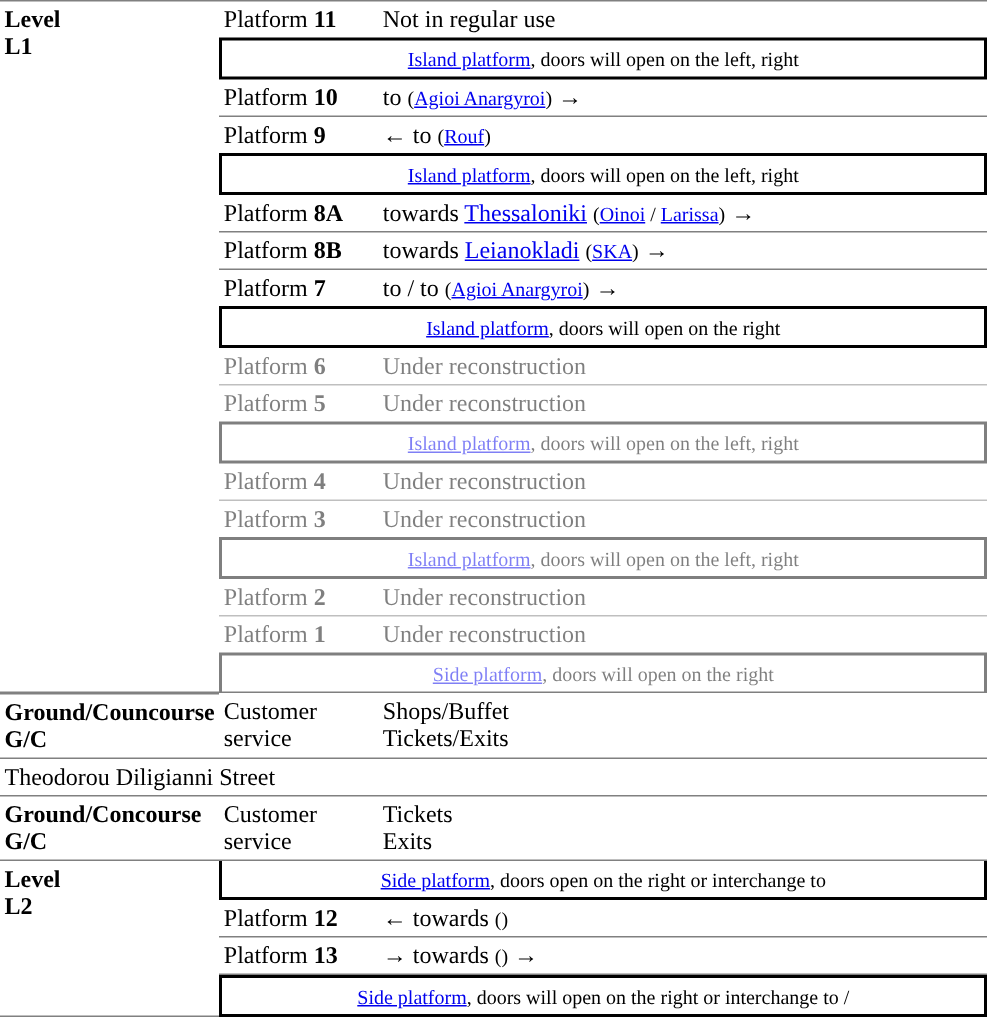<table border=0 cellspacing=0 cellpadding=3>
<tr>
<td style="border-top:solid 1px gray;border-bottom:solid 1px gray;" rowspan=18 valign=top><strong>Level<br>L1</strong></td>
<td style="border-top:solid 1px gray;">Platform <strong>11</strong></td>
<td style="border-top:solid 1px gray;"> Not in regular use</td>
</tr>
<tr>
<td style="border-right:solid 2px black;border-left:solid 2px black;border-top:solid 2px black;border-bottom:solid 2px black;text-align:center;" colspan=2><small><a href='#'>Island platform</a>, doors will open on the left, right</small></td>
</tr>
<tr>
<td style="border-bottom:solid 1px gray;">Platform <strong>10</strong></td>
<td style="border-bottom:solid 1px gray;">  to  <small>(<a href='#'>Agioi Anargyroi</a>)</small> →</td>
</tr>
<tr>
<td style="border-bottom:solid 0 gray;">Platform <strong>9</strong></td>
<td style="border-bottom:solid 0 gray;">←   to  <small>(<a href='#'>Rouf</a>)</small></td>
</tr>
<tr>
<td style="border-right:solid 2px black;border-left:solid 2px black;border-top:solid 2px black;border-bottom:solid 2px black;text-align:center;" colspan=2><small><a href='#'>Island platform</a>, doors will open on the left, right</small></td>
</tr>
<tr>
<td style="border-bottom:solid 1px gray;">Platform <strong>8A</strong></td>
<td style="border-bottom:solid 1px gray;">  towards <a href='#'>Thessaloniki</a> <small>(<a href='#'>Oinoi</a> / <a href='#'>Larissa</a>)</small> →</td>
</tr>
<tr>
<td style="border-bottom:solid 1px gray;">Platform <strong>8Β</strong></td>
<td style="border-bottom:solid 1px gray;">  towards <a href='#'>Leianokladi</a> <small>(<a href='#'>SKA</a>)</small> →</td>
</tr>
<tr>
<td style="border-bottom:solid 0 gray;">Platform <strong>7</strong></td>
<td style="border-bottom:solid 0 gray;">  to  /  to  <small>(<a href='#'>Agioi Anargyroi</a>)</small> →</td>
</tr>
<tr>
<td style="border-right:solid 2px black;border-left:solid 2px black;border-top:solid 2px black;border-bottom:solid 2px black;text-align:center;" colspan=2><small><a href='#'>Island platform</a>, doors will open on the right</small></td>
</tr>
<tr>
<td style="opacity:0.5;border-bottom:solid 1px gray;">Platform <strong>6</strong></td>
<td style="border-bottom:solid 1px gray;opacity:0.5;"> Under reconstruction</td>
</tr>
<tr>
<td style="opacity:0.5;border-bottom:solid 0 gray;">Platform <strong>5</strong></td>
<td style="opacity:0.5;border-bottom:solid 0 gray;"> Under reconstruction</td>
</tr>
<tr>
<td style="opacity:0.5;border-right:solid 2px black;border-left:solid 2px black;border-top:solid 2px black;border-bottom:solid 2px black;text-align:center;" colspan=2><small><a href='#'>Island platform</a>, doors will open on the left, right</small></td>
</tr>
<tr>
<td style="opacity:0.5;border-bottom:solid 1px gray;">Platform <strong>4</strong></td>
<td style="opacity:0.5;border-bottom:solid 1px gray;"> Under reconstruction</td>
</tr>
<tr>
<td style="opacity:0.5;border-bottom:solid 0 gray;">Platform <strong>3</strong></td>
<td style="opacity:0.5;border-bottom:solid 0 gray;"> Under reconstruction</td>
</tr>
<tr>
<td style="opacity:0.5;border-right:solid 2px black;border-left:solid 2px black;border-top:solid 2px black;border-bottom:solid 2px black;text-align:center;" colspan=2><small><a href='#'>Island platform</a>, doors will open on the left, right</small></td>
</tr>
<tr>
<td style="opacity:0.5;border-bottom:solid 1px gray;">Platform <strong>2</strong></td>
<td style="opacity:0.5;border-bottom:solid 1px gray;"> Under reconstruction</td>
</tr>
<tr>
<td style="opacity:0.5;border-bottom:solid 0 gray;">Platform <strong>1</strong></td>
<td style="opacity:0.5;border-bottom:solid 0 gray;"> Under reconstruction</td>
</tr>
<tr>
<td style="opacity:0.5;border-right:solid 2px black;border-left:solid 2px black;border-top:solid 2px black;border-bottom:solid 1px black;text-align:center;" colspan=2><small><a href='#'>Side platform</a>, doors will open on the right</small></td>
</tr>
<tr>
<td style="border-bottom:solid 1px gray;border-top:solid 1px gray;" width=50 valign=top><strong>Ground/Councourse<br>G/C</strong></td>
<td style="border-bottom:solid 1px gray;" width=100 valign=top>Customer service</td>
<td style="border-bottom:solid 1px gray;" width=400 valign=top>Shops/Buffet<br>Tickets/Exits</td>
</tr>
<tr>
<td style="border-bottom:solid 1px gray;" colspan=3>Theodorou Diligianni Street</td>
</tr>
<tr>
<td style="border-bottom:solid 1px gray;border-top:solid 0 gray;" width=50 valign=top><strong>Ground/Concourse<br>G/C</strong></td>
<td style="border-top:solid 0 gray;border-bottom:solid 1px gray;" width=100 valign=top>Customer service</td>
<td style="border-top:solid 0 gray;border-bottom:solid 1px gray;" width=400 valign=top>Tickets<br>Exits</td>
</tr>
<tr>
<td style="border-bottom:solid 1px gray;" rowspan=5 valign=top><strong>Level<br>L2</strong></td>
<td style="border-right:solid 2px black;border-left:solid 2px black;border-top:solid 0 gray;border-bottom:solid 2px black;text-align:center;" colspan=2><small><a href='#'>Side platform</a>, doors open on the right or interchange to  </small></td>
</tr>
<tr>
<td style="border-bottom:solid 1px gray;">Platform <span><strong>12</strong></span></td>
<td style="border-bottom:solid 1px gray;">←  towards  <small>()</small></td>
</tr>
<tr>
<td style="border-bottom:solid 1px gray;">Platform <span><strong>13</strong></span></td>
<td style="border-bottom:solid 1px gray;"><span>→</span>  towards  <small>()</small> →</td>
</tr>
<tr>
<td style="border-top:solid 2px black;border-left:solid 2px black;border-right:solid 2px black;border-bottom:solid 2px black;text-align:center;" colspan=2><small><a href='#'>Side platform</a>, doors will open on the right or interchange to  / </small></td>
</tr>
</table>
